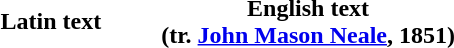<table>
<tr>
<th scope="col">Latin text</th>
<td style="width:2em"></td>
<th scope="col">English text<br>(tr. <a href='#'>John Mason Neale</a>, 1851)</th>
</tr>
<tr>
<td></td>
<td></td>
<td></td>
</tr>
</table>
